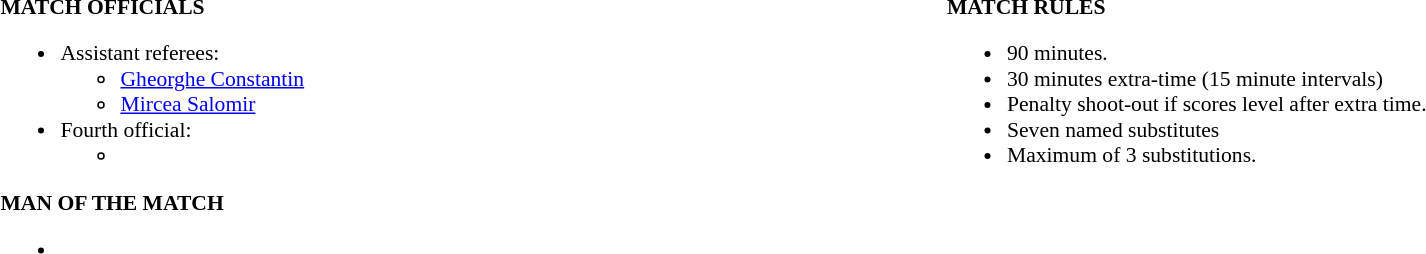<table width=100% style="font-size: 90%">
<tr>
<td width=50% valign=top><br><strong>MATCH OFFICIALS</strong><ul><li>Assistant referees:<ul><li> <a href='#'>Gheorghe Constantin</a></li><li> <a href='#'>Mircea Salomir</a></li></ul></li><li>Fourth official:<ul><li></li></ul></li></ul><strong>MAN OF THE MATCH</strong><ul><li></li></ul></td>
<td width=50% valign=top><br><strong>MATCH RULES</strong><ul><li>90 minutes.</li><li>30 minutes extra-time (15 minute intervals)</li><li>Penalty shoot-out if scores level after extra time.</li><li>Seven named substitutes</li><li>Maximum of 3 substitutions.</li></ul></td>
</tr>
</table>
